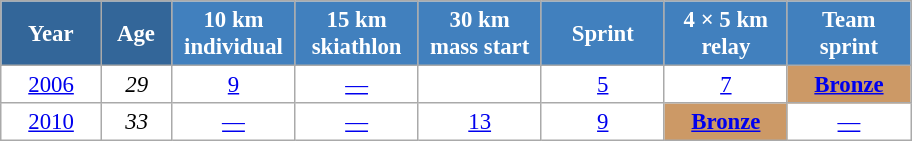<table class="wikitable" style="font-size:95%; text-align:center; border:grey solid 1px; border-collapse:collapse; background:#ffffff;">
<tr>
<th style="background-color:#369; color:white; width:60px;"> Year </th>
<th style="background-color:#369; color:white; width:40px;"> Age </th>
<th style="background-color:#4180be; color:white; width:75px;"> 10 km <br> individual </th>
<th style="background-color:#4180be; color:white; width:75px;"> 15 km <br> skiathlon </th>
<th style="background-color:#4180be; color:white; width:75px;"> 30 km <br> mass start </th>
<th style="background-color:#4180be; color:white; width:75px;"> Sprint </th>
<th style="background-color:#4180be; color:white; width:75px;"> 4 × 5 km <br> relay </th>
<th style="background-color:#4180be; color:white; width:75px;"> Team <br> sprint </th>
</tr>
<tr>
<td><a href='#'>2006</a></td>
<td><em>29</em></td>
<td><a href='#'>9</a></td>
<td><a href='#'>—</a></td>
<td><a href='#'></a></td>
<td><a href='#'>5</a></td>
<td><a href='#'>7</a></td>
<td style="background:#c96;"><a href='#'><strong>Bronze</strong></a></td>
</tr>
<tr>
<td><a href='#'>2010</a></td>
<td><em>33</em></td>
<td><a href='#'>—</a></td>
<td><a href='#'>—</a></td>
<td><a href='#'>13</a></td>
<td><a href='#'>9</a></td>
<td style="background:#c96;"><a href='#'><strong>Bronze</strong></a></td>
<td><a href='#'>—</a></td>
</tr>
</table>
